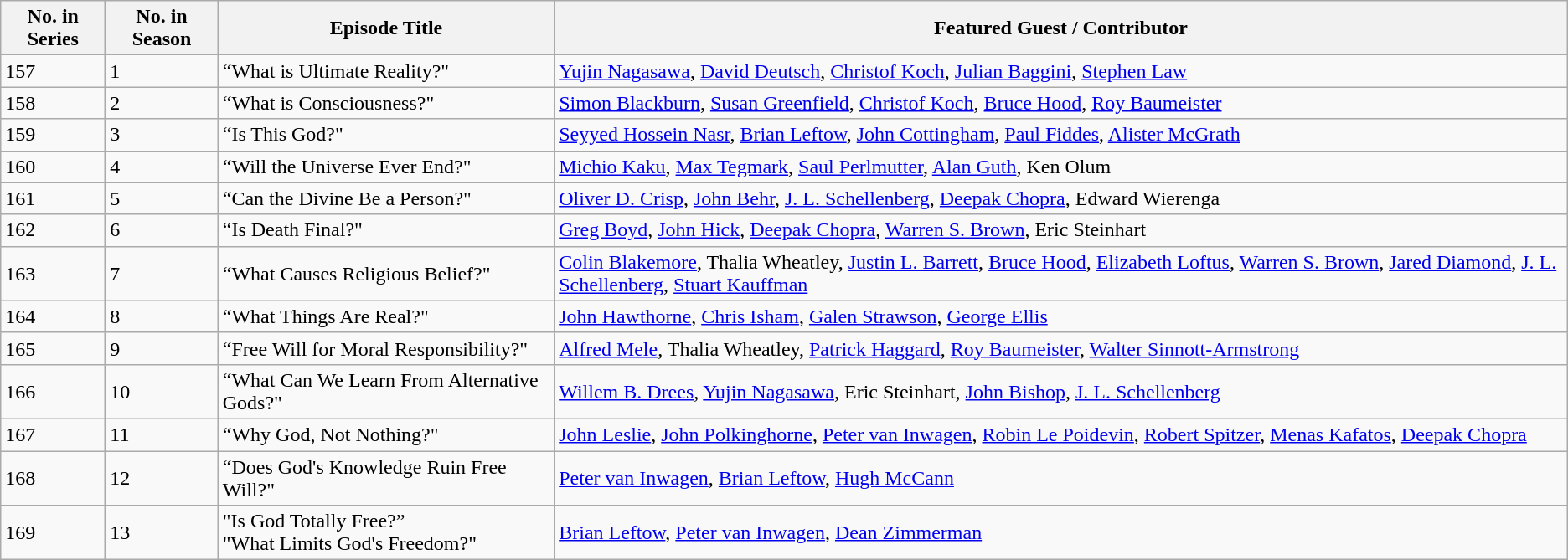<table class="wikitable">
<tr>
<th>No. in Series</th>
<th>No. in Season</th>
<th>Episode Title</th>
<th>Featured Guest / Contributor</th>
</tr>
<tr>
<td>157</td>
<td>1</td>
<td>“What is Ultimate Reality?"</td>
<td><a href='#'>Yujin Nagasawa</a>, <a href='#'>David Deutsch</a>, <a href='#'>Christof Koch</a>, <a href='#'>Julian Baggini</a>, <a href='#'>Stephen Law</a></td>
</tr>
<tr>
<td>158</td>
<td>2</td>
<td>“What is Consciousness?"</td>
<td><a href='#'>Simon Blackburn</a>, <a href='#'>Susan Greenfield</a>, <a href='#'>Christof Koch</a>, <a href='#'>Bruce Hood</a>, <a href='#'>Roy Baumeister</a></td>
</tr>
<tr>
<td>159</td>
<td>3</td>
<td>“Is This God?"</td>
<td><a href='#'>Seyyed Hossein Nasr</a>, <a href='#'>Brian Leftow</a>, <a href='#'>John Cottingham</a>, <a href='#'>Paul Fiddes</a>, <a href='#'>Alister McGrath</a></td>
</tr>
<tr>
<td>160</td>
<td>4</td>
<td>“Will the Universe Ever End?"</td>
<td><a href='#'>Michio Kaku</a>, <a href='#'>Max Tegmark</a>, <a href='#'>Saul Perlmutter</a>, <a href='#'>Alan Guth</a>, Ken Olum</td>
</tr>
<tr>
<td>161</td>
<td>5</td>
<td>“Can the Divine Be a Person?"</td>
<td><a href='#'>Oliver D. Crisp</a>, <a href='#'>John Behr</a>, <a href='#'>J. L. Schellenberg</a>, <a href='#'>Deepak Chopra</a>, Edward Wierenga</td>
</tr>
<tr>
<td>162</td>
<td>6</td>
<td>“Is Death Final?"</td>
<td><a href='#'>Greg Boyd</a>, <a href='#'>John Hick</a>, <a href='#'>Deepak Chopra</a>, <a href='#'>Warren S. Brown</a>, Eric Steinhart</td>
</tr>
<tr>
<td>163</td>
<td>7</td>
<td>“What Causes Religious Belief?"</td>
<td><a href='#'>Colin Blakemore</a>, Thalia Wheatley, <a href='#'>Justin L. Barrett</a>, <a href='#'>Bruce Hood</a>, <a href='#'>Elizabeth Loftus</a>, <a href='#'>Warren S. Brown</a>, <a href='#'>Jared Diamond</a>, <a href='#'>J. L. Schellenberg</a>, <a href='#'>Stuart Kauffman</a></td>
</tr>
<tr>
<td>164</td>
<td>8</td>
<td>“What Things Are Real?"</td>
<td><a href='#'>John Hawthorne</a>, <a href='#'>Chris Isham</a>, <a href='#'>Galen Strawson</a>, <a href='#'>George Ellis</a></td>
</tr>
<tr>
<td>165</td>
<td>9</td>
<td>“Free Will for Moral Responsibility?"</td>
<td><a href='#'>Alfred Mele</a>, Thalia Wheatley, <a href='#'>Patrick Haggard</a>, <a href='#'>Roy Baumeister</a>, <a href='#'>Walter Sinnott-Armstrong</a></td>
</tr>
<tr>
<td>166</td>
<td>10</td>
<td>“What Can We Learn From Alternative Gods?"</td>
<td><a href='#'>Willem B. Drees</a>, <a href='#'>Yujin Nagasawa</a>, Eric Steinhart, <a href='#'>John Bishop</a>, <a href='#'>J. L. Schellenberg</a></td>
</tr>
<tr>
<td>167</td>
<td>11</td>
<td>“Why God, Not Nothing?"</td>
<td><a href='#'>John Leslie</a>, <a href='#'>John Polkinghorne</a>, <a href='#'>Peter van Inwagen</a>, <a href='#'>Robin Le Poidevin</a>, <a href='#'>Robert Spitzer</a>, <a href='#'>Menas Kafatos</a>, <a href='#'>Deepak Chopra</a></td>
</tr>
<tr>
<td>168</td>
<td>12</td>
<td>“Does God's Knowledge Ruin Free Will?"</td>
<td><a href='#'>Peter van Inwagen</a>, <a href='#'>Brian Leftow</a>, <a href='#'>Hugh McCann</a></td>
</tr>
<tr>
<td>169</td>
<td>13</td>
<td>"Is God Totally Free?” <br> "What Limits God's Freedom?"</td>
<td><a href='#'>Brian Leftow</a>, <a href='#'>Peter van Inwagen</a>, <a href='#'>Dean Zimmerman</a></td>
</tr>
</table>
